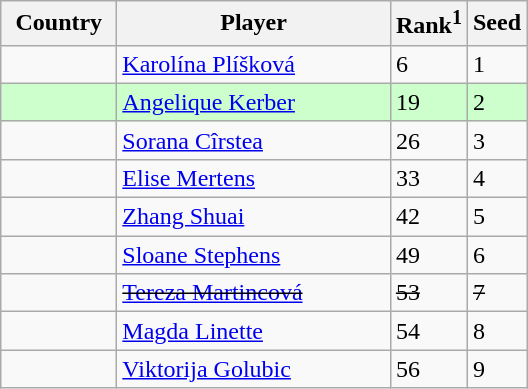<table class="sortable wikitable">
<tr>
<th width="70">Country</th>
<th width="175">Player</th>
<th>Rank<sup>1</sup></th>
<th>Seed</th>
</tr>
<tr>
<td></td>
<td><a href='#'>Karolína Plíšková</a></td>
<td>6</td>
<td>1</td>
</tr>
<tr style="background:#cfc;">
<td></td>
<td><a href='#'>Angelique Kerber</a></td>
<td>19</td>
<td>2</td>
</tr>
<tr>
<td></td>
<td><a href='#'>Sorana Cîrstea</a></td>
<td>26</td>
<td>3</td>
</tr>
<tr>
<td></td>
<td><a href='#'>Elise Mertens</a></td>
<td>33</td>
<td>4</td>
</tr>
<tr>
<td></td>
<td><a href='#'>Zhang Shuai</a></td>
<td>42</td>
<td>5</td>
</tr>
<tr>
<td></td>
<td><a href='#'>Sloane Stephens</a></td>
<td>49</td>
<td>6</td>
</tr>
<tr>
<td><s></s></td>
<td><s><a href='#'>Tereza Martincová</a></s></td>
<td><s>53</s></td>
<td><s>7</s></td>
</tr>
<tr>
<td></td>
<td><a href='#'>Magda Linette</a></td>
<td>54</td>
<td>8</td>
</tr>
<tr>
<td></td>
<td><a href='#'>Viktorija Golubic</a></td>
<td>56</td>
<td>9</td>
</tr>
</table>
